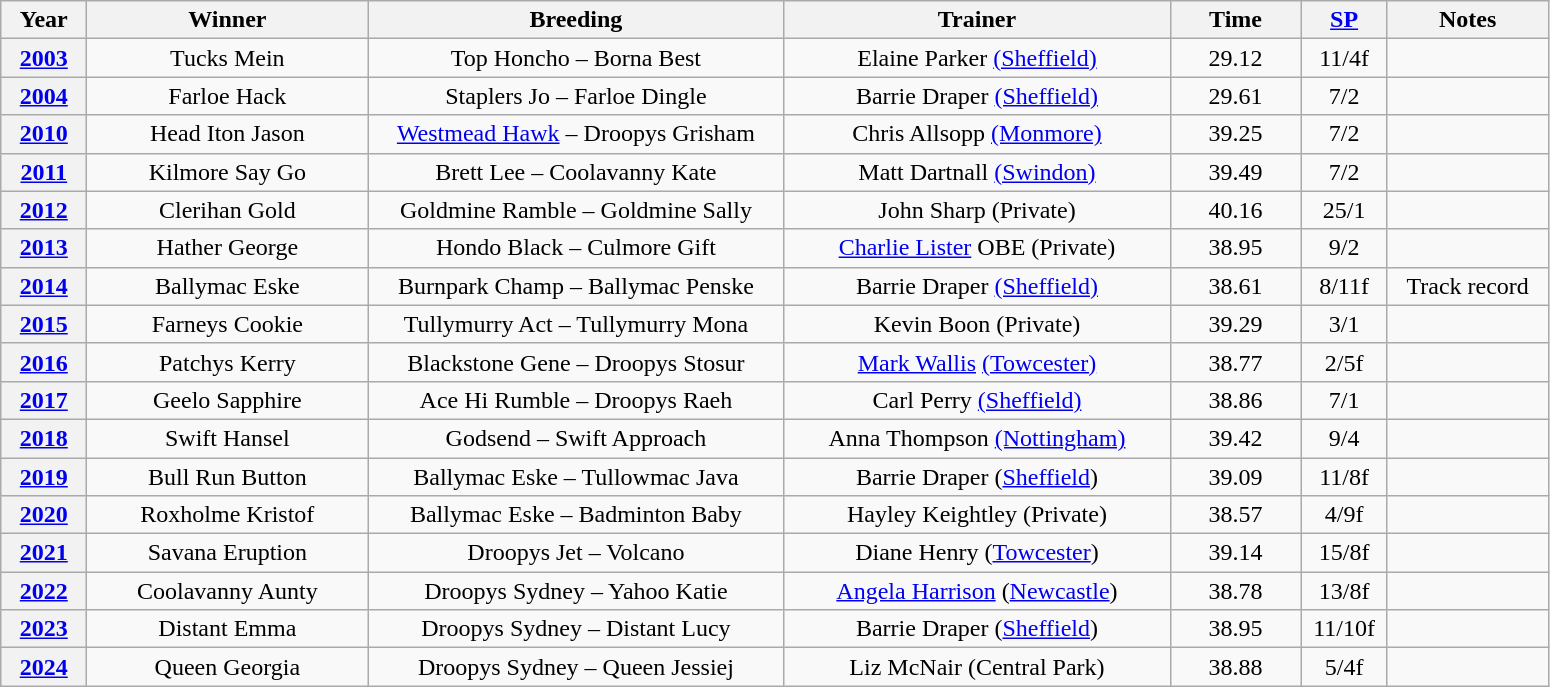<table class="wikitable" style="text-align:center">
<tr>
<th width=50>Year</th>
<th width=180>Winner</th>
<th width=270>Breeding</th>
<th width=250>Trainer</th>
<th width=80>Time</th>
<th width=50><a href='#'>SP</a></th>
<th width=100>Notes</th>
</tr>
<tr>
<th><a href='#'>2003</a></th>
<td>Tucks Mein </td>
<td>Top Honcho – Borna Best</td>
<td>Elaine Parker <a href='#'>(Sheffield)</a></td>
<td>29.12</td>
<td>11/4f</td>
<td></td>
</tr>
<tr>
<th><a href='#'>2004</a></th>
<td>Farloe Hack </td>
<td>Staplers Jo – Farloe Dingle</td>
<td>Barrie Draper <a href='#'>(Sheffield)</a></td>
<td>29.61</td>
<td>7/2</td>
<td></td>
</tr>
<tr>
<th><a href='#'>2010</a></th>
<td>Head Iton Jason </td>
<td><a href='#'>Westmead Hawk</a> – Droopys Grisham</td>
<td>Chris Allsopp <a href='#'>(Monmore)</a></td>
<td>39.25</td>
<td>7/2</td>
<td></td>
</tr>
<tr>
<th><a href='#'>2011</a></th>
<td>Kilmore Say Go	</td>
<td>Brett Lee – Coolavanny Kate</td>
<td>Matt Dartnall <a href='#'>(Swindon)</a></td>
<td>39.49</td>
<td>7/2</td>
<td></td>
</tr>
<tr>
<th><a href='#'>2012</a></th>
<td>Clerihan Gold </td>
<td>Goldmine Ramble – Goldmine Sally</td>
<td>John Sharp (Private)</td>
<td>40.16</td>
<td>25/1</td>
<td></td>
</tr>
<tr>
<th><a href='#'>2013</a></th>
<td>Hather George </td>
<td>Hondo Black – Culmore Gift</td>
<td><a href='#'>Charlie Lister</a> OBE (Private)</td>
<td>38.95</td>
<td>9/2</td>
<td></td>
</tr>
<tr>
<th><a href='#'>2014</a></th>
<td>Ballymac Eske 	</td>
<td>Burnpark Champ – Ballymac Penske</td>
<td>Barrie Draper <a href='#'>(Sheffield)</a></td>
<td>38.61</td>
<td>8/11f</td>
<td>Track record</td>
</tr>
<tr>
<th><a href='#'>2015</a></th>
<td>Farneys Cookie </td>
<td>Tullymurry Act – Tullymurry Mona</td>
<td>Kevin Boon (Private)</td>
<td>39.29</td>
<td>3/1</td>
<td></td>
</tr>
<tr>
<th><a href='#'>2016</a></th>
<td>Patchys Kerry </td>
<td>Blackstone Gene – Droopys Stosur</td>
<td><a href='#'>Mark Wallis</a> <a href='#'>(Towcester)</a></td>
<td>38.77</td>
<td>2/5f</td>
<td></td>
</tr>
<tr>
<th><a href='#'>2017</a></th>
<td>Geelo Sapphire </td>
<td>Ace Hi Rumble – Droopys Raeh</td>
<td>Carl Perry <a href='#'>(Sheffield)</a></td>
<td>38.86</td>
<td>7/1</td>
<td></td>
</tr>
<tr>
<th><a href='#'>2018</a></th>
<td>Swift Hansel</td>
<td>Godsend – Swift Approach</td>
<td>Anna Thompson <a href='#'>(Nottingham)</a></td>
<td>39.42</td>
<td>9/4</td>
<td></td>
</tr>
<tr>
<th><a href='#'>2019</a></th>
<td>Bull Run Button</td>
<td>Ballymac Eske – Tullowmac Java</td>
<td>Barrie Draper (<a href='#'>Sheffield</a>)</td>
<td>39.09</td>
<td>11/8f</td>
<td></td>
</tr>
<tr>
<th><a href='#'>2020</a></th>
<td>Roxholme Kristof</td>
<td>Ballymac Eske – Badminton Baby</td>
<td>Hayley Keightley (Private)</td>
<td>38.57</td>
<td>4/9f</td>
<td></td>
</tr>
<tr>
<th><a href='#'>2021</a></th>
<td>Savana Eruption</td>
<td>Droopys Jet – Volcano</td>
<td>Diane Henry (<a href='#'>Towcester</a>)</td>
<td>39.14</td>
<td>15/8f</td>
<td></td>
</tr>
<tr>
<th><a href='#'>2022</a></th>
<td>Coolavanny Aunty</td>
<td>Droopys Sydney – Yahoo Katie</td>
<td><a href='#'>Angela Harrison</a> (<a href='#'>Newcastle</a>)</td>
<td>38.78</td>
<td>13/8f</td>
<td></td>
</tr>
<tr>
<th><a href='#'>2023</a></th>
<td>Distant Emma</td>
<td>Droopys Sydney – Distant Lucy</td>
<td>Barrie Draper (<a href='#'>Sheffield</a>)</td>
<td>38.95</td>
<td>11/10f</td>
<td></td>
</tr>
<tr>
<th><a href='#'>2024</a></th>
<td>Queen Georgia</td>
<td>Droopys Sydney – Queen Jessiej</td>
<td>Liz McNair (Central Park)</td>
<td>38.88</td>
<td>5/4f</td>
<td></td>
</tr>
</table>
